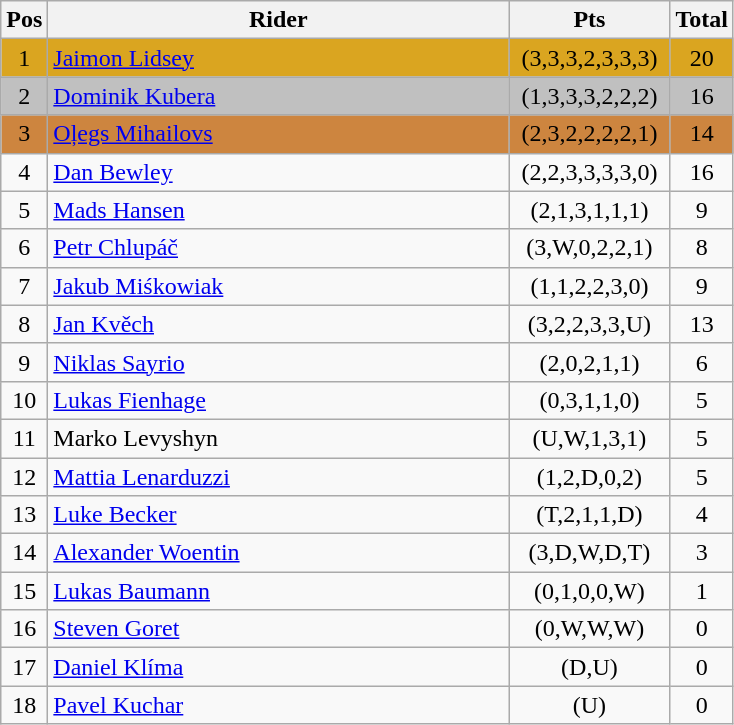<table class="wikitable" style="font-size: 100%">
<tr>
<th width=20>Pos</th>
<th width=300>Rider</th>
<th width=100>Pts</th>
<th width=20>Total</th>
</tr>
<tr align=center style="background: #DAA520;">
<td>1</td>
<td align="left"> <a href='#'>Jaimon Lidsey</a></td>
<td>(3,3,3,2,3,3,3)</td>
<td>20</td>
</tr>
<tr align=center style="background: #C0C0C0;">
<td>2</td>
<td align="left"> <a href='#'>Dominik Kubera</a></td>
<td>(1,3,3,3,2,2,2)</td>
<td>16</td>
</tr>
<tr align=center style="background: #CD853F;">
<td>3</td>
<td align="left"> <a href='#'>Oļegs Mihailovs</a></td>
<td>(2,3,2,2,2,2,1)</td>
<td>14</td>
</tr>
<tr align=center>
<td>4</td>
<td align="left"> <a href='#'>Dan Bewley</a></td>
<td>(2,2,3,3,3,3,0)</td>
<td>16</td>
</tr>
<tr align=center>
<td>5</td>
<td align="left"> <a href='#'>Mads Hansen</a></td>
<td>(2,1,3,1,1,1)</td>
<td>9</td>
</tr>
<tr align=center>
<td>6</td>
<td align="left"> <a href='#'>Petr Chlupáč</a></td>
<td>(3,W,0,2,2,1)</td>
<td>8</td>
</tr>
<tr align=center>
<td>7</td>
<td align="left"> <a href='#'>Jakub Miśkowiak</a></td>
<td>(1,1,2,2,3,0)</td>
<td>9</td>
</tr>
<tr align=center>
<td>8</td>
<td align="left"> <a href='#'>Jan Kvěch</a></td>
<td>(3,2,2,3,3,U)</td>
<td>13</td>
</tr>
<tr align=center>
<td>9</td>
<td align="left"> <a href='#'>Niklas Sayrio</a></td>
<td>(2,0,2,1,1)</td>
<td>6</td>
</tr>
<tr align=center>
<td>10</td>
<td align="left"> <a href='#'>Lukas Fienhage</a></td>
<td>(0,3,1,1,0)</td>
<td>5</td>
</tr>
<tr align=center>
<td>11</td>
<td align="left"> Marko Levyshyn</td>
<td>(U,W,1,3,1)</td>
<td>5</td>
</tr>
<tr align=center>
<td>12</td>
<td align="left"> <a href='#'>Mattia Lenarduzzi</a></td>
<td>(1,2,D,0,2)</td>
<td>5</td>
</tr>
<tr align=center>
<td>13</td>
<td align="left"> <a href='#'>Luke Becker</a></td>
<td>(T,2,1,1,D)</td>
<td>4</td>
</tr>
<tr align=center>
<td>14</td>
<td align="left"> <a href='#'>Alexander Woentin</a></td>
<td>(3,D,W,D,T)</td>
<td>3</td>
</tr>
<tr align=center>
<td>15</td>
<td align="left"> <a href='#'>Lukas Baumann</a></td>
<td>(0,1,0,0,W)</td>
<td>1</td>
</tr>
<tr align=center>
<td>16</td>
<td align="left"> <a href='#'>Steven Goret</a></td>
<td>(0,W,W,W)</td>
<td>0</td>
</tr>
<tr align=center>
<td>17</td>
<td align="left"> <a href='#'>Daniel Klíma</a></td>
<td>(D,U)</td>
<td>0</td>
</tr>
<tr align=center>
<td>18</td>
<td align="left"> <a href='#'>Pavel Kuchar</a></td>
<td>(U)</td>
<td>0</td>
</tr>
</table>
